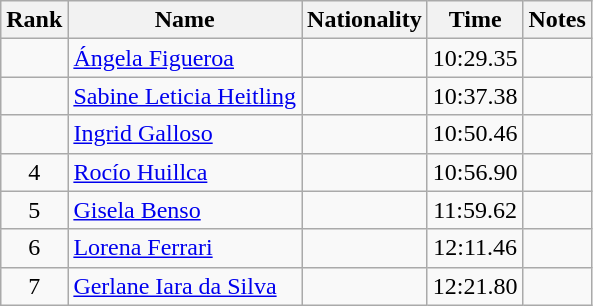<table class="wikitable sortable" style="text-align:center">
<tr>
<th>Rank</th>
<th>Name</th>
<th>Nationality</th>
<th>Time</th>
<th>Notes</th>
</tr>
<tr>
<td align=center></td>
<td align=left><a href='#'>Ángela Figueroa</a></td>
<td align=left></td>
<td>10:29.35</td>
<td></td>
</tr>
<tr>
<td align=center></td>
<td align=left><a href='#'>Sabine Leticia Heitling</a></td>
<td align=left></td>
<td>10:37.38</td>
<td></td>
</tr>
<tr>
<td align=center></td>
<td align=left><a href='#'>Ingrid Galloso</a></td>
<td align=left></td>
<td>10:50.46</td>
<td></td>
</tr>
<tr>
<td align=center>4</td>
<td align=left><a href='#'>Rocío Huillca</a></td>
<td align=left></td>
<td>10:56.90</td>
<td></td>
</tr>
<tr>
<td align=center>5</td>
<td align=left><a href='#'>Gisela Benso</a></td>
<td align=left></td>
<td>11:59.62</td>
<td></td>
</tr>
<tr>
<td align=center>6</td>
<td align=left><a href='#'>Lorena Ferrari</a></td>
<td align=left></td>
<td>12:11.46</td>
<td></td>
</tr>
<tr>
<td align=center>7</td>
<td align=left><a href='#'>Gerlane Iara da Silva</a></td>
<td align=left></td>
<td>12:21.80</td>
<td></td>
</tr>
</table>
